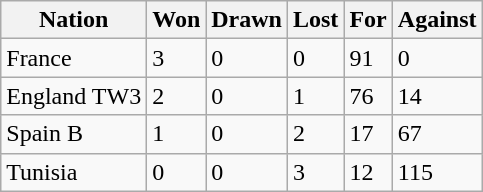<table class="wikitable">
<tr>
<th>Nation</th>
<th>Won</th>
<th>Drawn</th>
<th>Lost</th>
<th>For</th>
<th>Against</th>
</tr>
<tr>
<td>France</td>
<td>3</td>
<td>0</td>
<td>0</td>
<td>91</td>
<td>0</td>
</tr>
<tr>
<td>England TW3</td>
<td>2</td>
<td>0</td>
<td>1</td>
<td>76</td>
<td>14</td>
</tr>
<tr>
<td>Spain B</td>
<td>1</td>
<td>0</td>
<td>2</td>
<td>17</td>
<td>67</td>
</tr>
<tr>
<td>Tunisia</td>
<td>0</td>
<td>0</td>
<td>3</td>
<td>12</td>
<td>115</td>
</tr>
</table>
